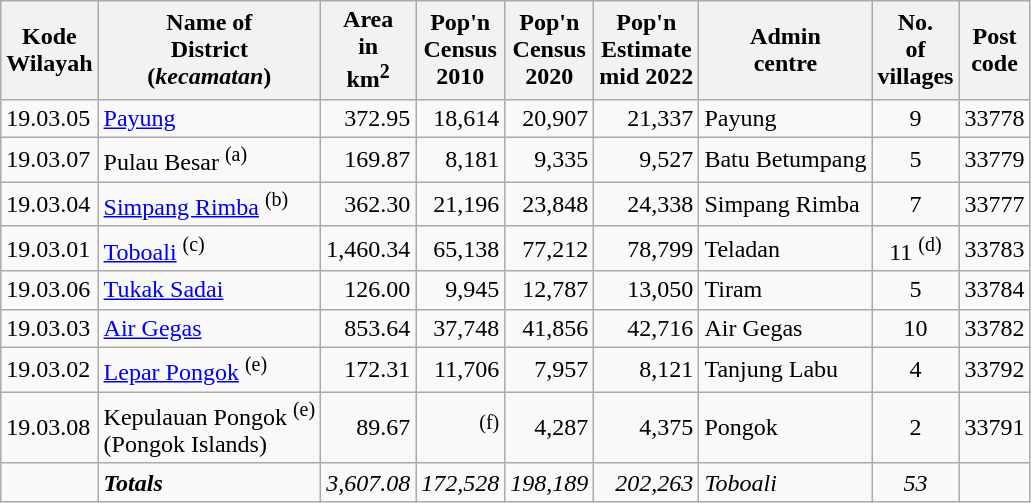<table class="sortable wikitable">
<tr>
<th>Kode <br>Wilayah</th>
<th>Name of<br>District<br>(<em>kecamatan</em>)</th>
<th>Area<br>in<br>km<sup>2</sup></th>
<th>Pop'n<br>Census<br>2010</th>
<th>Pop'n<br>Census<br>2020</th>
<th>Pop'n<br>Estimate<br>mid 2022</th>
<th>Admin<br>centre</th>
<th>No.<br>of<br>villages</th>
<th>Post<br>code</th>
</tr>
<tr>
<td>19.03.05</td>
<td><a href='#'>Payung</a></td>
<td align="right">372.95</td>
<td align="right">18,614</td>
<td align="right">20,907</td>
<td align="right">21,337</td>
<td>Payung</td>
<td align="center">9</td>
<td>33778</td>
</tr>
<tr>
<td>19.03.07</td>
<td>Pulau Besar <sup>(a)</sup></td>
<td align="right">169.87</td>
<td align="right">8,181</td>
<td align="right">9,335</td>
<td align="right">9,527</td>
<td>Batu Betumpang</td>
<td align="center">5</td>
<td>33779</td>
</tr>
<tr>
<td>19.03.04</td>
<td><a href='#'>Simpang Rimba</a> <sup>(b)</sup></td>
<td align="right">362.30</td>
<td align="right">21,196</td>
<td align="right">23,848</td>
<td align="right">24,338</td>
<td>Simpang Rimba</td>
<td align="center">7</td>
<td>33777</td>
</tr>
<tr>
<td>19.03.01</td>
<td><a href='#'>Toboali</a> <sup>(c)</sup></td>
<td align="right">1,460.34</td>
<td align="right">65,138</td>
<td align="right">77,212</td>
<td align="right">78,799</td>
<td>Teladan</td>
<td align="center">11 <sup>(d)</sup></td>
<td>33783</td>
</tr>
<tr>
<td>19.03.06</td>
<td><a href='#'>Tukak Sadai</a></td>
<td align="right">126.00</td>
<td align="right">9,945</td>
<td align="right">12,787</td>
<td align="right">13,050</td>
<td>Tiram</td>
<td align="center">5</td>
<td>33784</td>
</tr>
<tr>
<td>19.03.03</td>
<td><a href='#'>Air Gegas</a></td>
<td align="right">853.64</td>
<td align="right">37,748</td>
<td align="right">41,856</td>
<td align="right">42,716</td>
<td>Air Gegas</td>
<td align="center">10</td>
<td>33782</td>
</tr>
<tr>
<td>19.03.02</td>
<td><a href='#'>Lepar Pongok</a> <sup>(e)</sup></td>
<td align="right">172.31</td>
<td align="right">11,706</td>
<td align="right">7,957</td>
<td align="right">8,121</td>
<td>Tanjung Labu</td>
<td align="center">4</td>
<td>33792</td>
</tr>
<tr>
<td>19.03.08</td>
<td>Kepulauan Pongok <sup>(e)</sup> <br>(Pongok Islands)</td>
<td align="right">89.67</td>
<td align="right"><sup>(f)</sup></td>
<td align="right">4,287</td>
<td align="right">4,375</td>
<td>Pongok</td>
<td align="center">2</td>
<td>33791</td>
</tr>
<tr>
<td></td>
<td><strong><em>Totals</em></strong></td>
<td align="right"><em>3,607.08</em></td>
<td align="right"><em>172,528</em></td>
<td align="right"><em>198,189</em></td>
<td align="right"><em>202,263</em></td>
<td><em>Toboali</em></td>
<td align="center"><em>53</em></td>
<td></td>
</tr>
</table>
